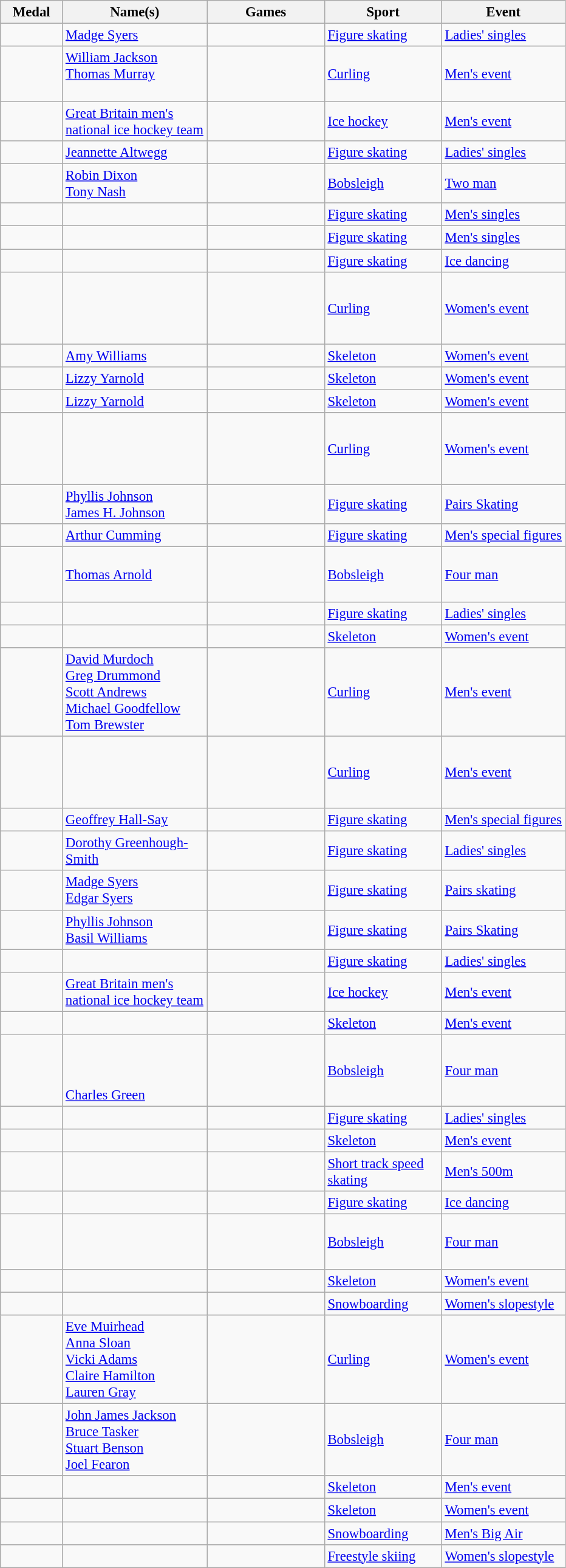<table class="wikitable sortable" style="font-size: 95%">
<tr>
<th style="width:4em">Medal</th>
<th style="width:10em">Name(s)</th>
<th style="width:8em">Games</th>
<th style="width:8em">Sport</th>
<th>Event</th>
</tr>
<tr>
<td></td>
<td><a href='#'>Madge Syers</a></td>
<td></td>
<td> <a href='#'>Figure skating</a></td>
<td><a href='#'>Ladies' singles</a></td>
</tr>
<tr>
<td></td>
<td><a href='#'>William Jackson</a> <br> <a href='#'>Thomas Murray</a> <br>  <br> </td>
<td></td>
<td> <a href='#'>Curling</a></td>
<td><a href='#'>Men's event</a></td>
</tr>
<tr>
<td></td>
<td><a href='#'>Great Britain men's national ice hockey team</a></td>
<td></td>
<td> <a href='#'>Ice hockey</a></td>
<td><a href='#'>Men's event</a></td>
</tr>
<tr>
<td></td>
<td><a href='#'>Jeannette Altwegg</a></td>
<td></td>
<td> <a href='#'>Figure skating</a></td>
<td><a href='#'>Ladies' singles</a></td>
</tr>
<tr>
<td></td>
<td><a href='#'>Robin Dixon</a> <br> <a href='#'>Tony Nash</a></td>
<td></td>
<td> <a href='#'>Bobsleigh</a></td>
<td><a href='#'>Two man</a></td>
</tr>
<tr>
<td></td>
<td></td>
<td></td>
<td> <a href='#'>Figure skating</a></td>
<td><a href='#'>Men's singles</a></td>
</tr>
<tr>
<td></td>
<td></td>
<td></td>
<td> <a href='#'>Figure skating</a></td>
<td><a href='#'>Men's singles</a></td>
</tr>
<tr>
<td></td>
<td> <br> </td>
<td></td>
<td> <a href='#'>Figure skating</a></td>
<td><a href='#'>Ice dancing</a></td>
</tr>
<tr>
<td></td>
<td> <br>  <br>  <br>  <br> </td>
<td></td>
<td> <a href='#'>Curling</a></td>
<td><a href='#'>Women's event</a></td>
</tr>
<tr>
<td></td>
<td><a href='#'>Amy Williams</a></td>
<td></td>
<td> <a href='#'>Skeleton</a></td>
<td><a href='#'>Women's event</a></td>
</tr>
<tr>
<td></td>
<td><a href='#'>Lizzy Yarnold</a></td>
<td></td>
<td> <a href='#'>Skeleton</a></td>
<td><a href='#'>Women's event</a></td>
</tr>
<tr>
<td></td>
<td><a href='#'>Lizzy Yarnold</a></td>
<td></td>
<td> <a href='#'>Skeleton</a></td>
<td><a href='#'>Women's event</a></td>
</tr>
<tr>
<td></td>
<td><br><br><br><br></td>
<td></td>
<td> <a href='#'>Curling</a></td>
<td><a href='#'>Women's event</a></td>
</tr>
<tr>
<td></td>
<td><a href='#'>Phyllis Johnson</a> <br> <a href='#'>James H. Johnson</a></td>
<td></td>
<td> <a href='#'>Figure skating</a></td>
<td><a href='#'>Pairs Skating</a></td>
</tr>
<tr>
<td></td>
<td><a href='#'>Arthur Cumming</a></td>
<td></td>
<td> <a href='#'>Figure skating</a></td>
<td><a href='#'>Men's special figures</a></td>
</tr>
<tr>
<td></td>
<td> <br> <a href='#'>Thomas Arnold</a> <br>  <br> </td>
<td></td>
<td> <a href='#'>Bobsleigh</a></td>
<td><a href='#'>Four man</a></td>
</tr>
<tr>
<td></td>
<td></td>
<td></td>
<td> <a href='#'>Figure skating</a></td>
<td><a href='#'>Ladies' singles</a></td>
</tr>
<tr>
<td></td>
<td></td>
<td></td>
<td> <a href='#'>Skeleton</a></td>
<td><a href='#'>Women's event</a></td>
</tr>
<tr>
<td></td>
<td><a href='#'>David Murdoch</a> <br> <a href='#'>Greg Drummond</a> <br> <a href='#'>Scott Andrews</a> <br> <a href='#'>Michael Goodfellow</a> <br> <a href='#'>Tom Brewster</a></td>
<td></td>
<td> <a href='#'>Curling</a></td>
<td><a href='#'>Men's event</a></td>
</tr>
<tr>
<td></td>
<td><br><br><br><br></td>
<td></td>
<td> <a href='#'>Curling</a></td>
<td><a href='#'>Men's event</a></td>
</tr>
<tr>
<td></td>
<td><a href='#'>Geoffrey Hall-Say</a></td>
<td></td>
<td> <a href='#'>Figure skating</a></td>
<td><a href='#'>Men's special figures</a></td>
</tr>
<tr>
<td></td>
<td><a href='#'>Dorothy Greenhough-Smith</a></td>
<td></td>
<td> <a href='#'>Figure skating</a></td>
<td><a href='#'>Ladies' singles</a></td>
</tr>
<tr>
<td></td>
<td><a href='#'>Madge Syers</a> <br> <a href='#'>Edgar Syers</a></td>
<td></td>
<td> <a href='#'>Figure skating</a></td>
<td><a href='#'>Pairs skating</a></td>
</tr>
<tr>
<td></td>
<td><a href='#'>Phyllis Johnson</a> <br> <a href='#'>Basil Williams</a></td>
<td></td>
<td> <a href='#'>Figure skating</a></td>
<td><a href='#'>Pairs Skating</a></td>
</tr>
<tr>
<td></td>
<td></td>
<td></td>
<td> <a href='#'>Figure skating</a></td>
<td><a href='#'>Ladies' singles</a></td>
</tr>
<tr>
<td></td>
<td><a href='#'>Great Britain men's national ice hockey team</a></td>
<td></td>
<td> <a href='#'>Ice hockey</a></td>
<td><a href='#'>Men's event</a></td>
</tr>
<tr>
<td></td>
<td></td>
<td></td>
<td> <a href='#'>Skeleton</a></td>
<td><a href='#'>Men's event</a></td>
</tr>
<tr>
<td></td>
<td> <br>  <br>  <br> <a href='#'>Charles Green</a></td>
<td></td>
<td> <a href='#'>Bobsleigh</a></td>
<td><a href='#'>Four man</a></td>
</tr>
<tr>
<td></td>
<td></td>
<td></td>
<td> <a href='#'>Figure skating</a></td>
<td><a href='#'>Ladies' singles</a></td>
</tr>
<tr>
<td></td>
<td></td>
<td></td>
<td> <a href='#'>Skeleton</a></td>
<td><a href='#'>Men's event</a></td>
</tr>
<tr>
<td></td>
<td></td>
<td></td>
<td> <a href='#'>Short track speed skating</a></td>
<td><a href='#'>Men's 500m</a></td>
</tr>
<tr>
<td></td>
<td> <br> </td>
<td></td>
<td> <a href='#'>Figure skating</a></td>
<td><a href='#'>Ice dancing</a></td>
</tr>
<tr>
<td></td>
<td> <br>  <br>  <br> </td>
<td></td>
<td> <a href='#'>Bobsleigh</a></td>
<td><a href='#'>Four man</a></td>
</tr>
<tr>
<td></td>
<td></td>
<td></td>
<td> <a href='#'>Skeleton</a></td>
<td><a href='#'>Women's event</a></td>
</tr>
<tr>
<td></td>
<td></td>
<td></td>
<td> <a href='#'>Snowboarding</a></td>
<td><a href='#'>Women's slopestyle</a></td>
</tr>
<tr>
<td></td>
<td><a href='#'>Eve Muirhead</a> <br> <a href='#'>Anna Sloan</a> <br> <a href='#'>Vicki Adams</a> <br> <a href='#'>Claire Hamilton</a> <br> <a href='#'>Lauren Gray</a></td>
<td></td>
<td> <a href='#'>Curling</a></td>
<td><a href='#'>Women's event</a></td>
</tr>
<tr>
<td></td>
<td><a href='#'>John James Jackson</a> <br> <a href='#'>Bruce Tasker</a><br><a href='#'>Stuart Benson</a><br><a href='#'>Joel Fearon</a></td>
<td></td>
<td> <a href='#'>Bobsleigh</a></td>
<td><a href='#'>Four man</a></td>
</tr>
<tr>
<td></td>
<td></td>
<td></td>
<td> <a href='#'>Skeleton</a></td>
<td><a href='#'>Men's event</a></td>
</tr>
<tr>
<td></td>
<td></td>
<td></td>
<td> <a href='#'>Skeleton</a></td>
<td><a href='#'>Women's event</a></td>
</tr>
<tr>
<td></td>
<td></td>
<td></td>
<td> <a href='#'>Snowboarding</a></td>
<td><a href='#'>Men's Big Air</a></td>
</tr>
<tr>
<td></td>
<td></td>
<td></td>
<td> <a href='#'>Freestyle skiing</a></td>
<td><a href='#'>Women's slopestyle</a></td>
</tr>
</table>
